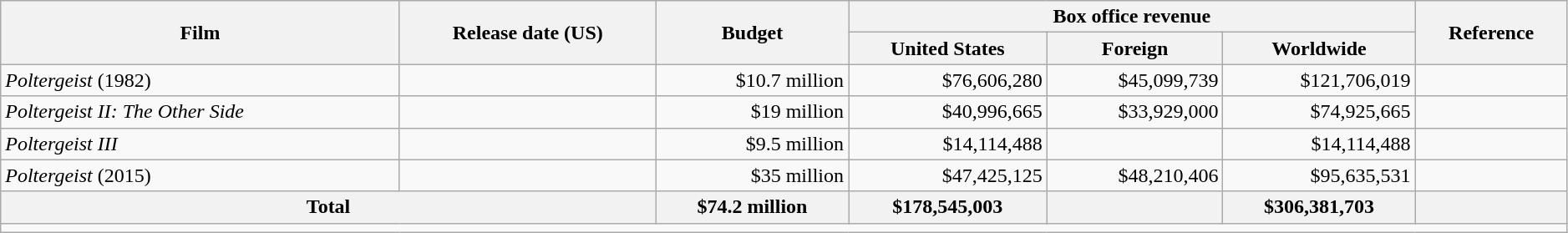<table class="wikitable" style="width:99%; border:1; text-align:right;">
<tr>
<th rowspan="2"><strong>Film</strong></th>
<th rowspan="2"><strong>Release date (US)</strong></th>
<th rowspan="2"><strong>Budget</strong></th>
<th colspan="3"><strong>Box office revenue</strong></th>
<th rowspan="2"><strong>Reference</strong></th>
</tr>
<tr>
<th><strong>United States</strong></th>
<th><strong>Foreign</strong></th>
<th><strong>Worldwide</strong></th>
</tr>
<tr>
<td style="text-align:left;"><em>Poltergeist</em> (1982)</td>
<td style="text-align:left;"></td>
<td>$10.7 million</td>
<td>$76,606,280</td>
<td>$45,099,739</td>
<td>$121,706,019</td>
<td align="center"></td>
</tr>
<tr>
<td style="text-align:left;"><em>Poltergeist II: The Other Side</em></td>
<td style="text-align:left;"></td>
<td>$19 million</td>
<td>$40,996,665</td>
<td>$33,929,000</td>
<td>$74,925,665</td>
<td align="center"></td>
</tr>
<tr>
<td style="text-align:left;"><em>Poltergeist III</em></td>
<td style="text-align:left;"></td>
<td>$9.5 million</td>
<td>$14,114,488</td>
<td></td>
<td>$14,114,488</td>
<td align="center"></td>
</tr>
<tr>
<td style="text-align:left;"><em>Poltergeist</em> (2015)</td>
<td style="text-align:left;"></td>
<td>$35 million</td>
<td>$47,425,125</td>
<td>$48,210,406</td>
<td>$95,635,531</td>
<td align="center"></td>
</tr>
<tr>
<th colspan=2 align="center">Total</th>
<th>$74.2 million</th>
<th>$178,545,003</th>
<th></th>
<th>$306,381,703</th>
<th></th>
</tr>
<tr>
<td colspan="9" style="text-align:left;"></td>
</tr>
</table>
